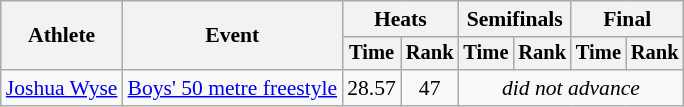<table class=wikitable style="text-align:center;font-size:90%">
<tr>
<th rowspan=2>Athlete</th>
<th rowspan=2>Event</th>
<th colspan=2>Heats</th>
<th colspan=2>Semifinals</th>
<th colspan=2>Final</th>
</tr>
<tr style="font-size:95%">
<th>Time</th>
<th>Rank</th>
<th>Time</th>
<th>Rank</th>
<th>Time</th>
<th>Rank</th>
</tr>
<tr>
<td align=left><a href='#'>Joshua Wyse</a></td>
<td align=left><a href='#'>Boys' 50 metre freestyle</a></td>
<td>28.57</td>
<td>47</td>
<td colspan=4><em>did not advance</em></td>
</tr>
</table>
